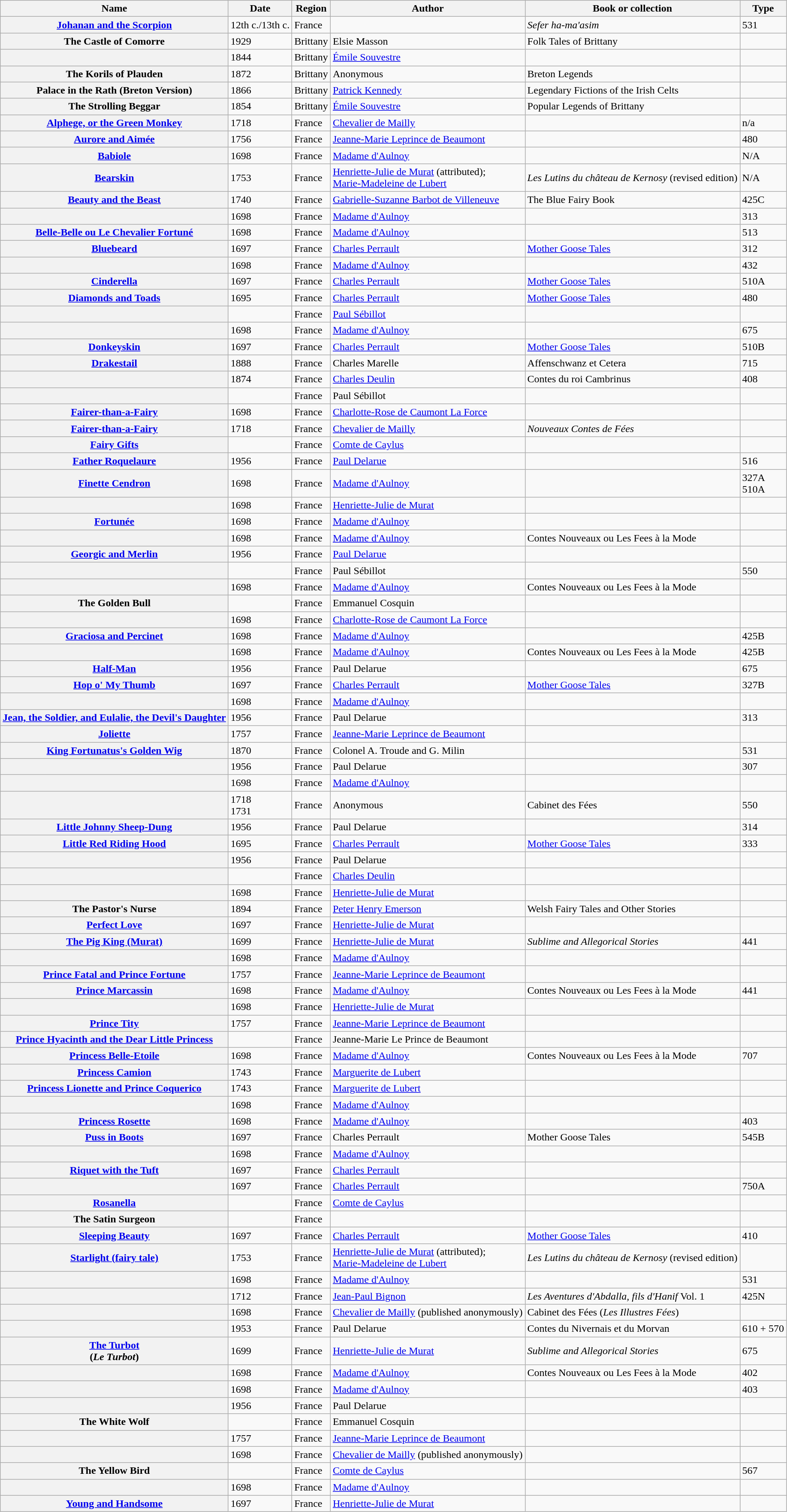<table class="wikitable sortable">
<tr>
<th scope="col">Name</th>
<th scope="col">Date</th>
<th scope="col">Region</th>
<th scope="col">Author</th>
<th scope="col">Book or collection</th>
<th scope="col">Type</th>
</tr>
<tr>
<th><a href='#'>Johanan and the Scorpion</a></th>
<td>12th c./13th c.</td>
<td>France</td>
<td></td>
<td><em>Sefer ha-ma'asim</em></td>
<td>531</td>
</tr>
<tr>
<th>The Castle of Comorre</th>
<td>1929</td>
<td>Brittany</td>
<td>Elsie Masson</td>
<td>Folk Tales of Brittany</td>
<td></td>
</tr>
<tr>
<th></th>
<td>1844</td>
<td>Brittany</td>
<td><a href='#'>Émile Souvestre</a></td>
<td></td>
<td></td>
</tr>
<tr>
<th>The Korils of Plauden</th>
<td>1872</td>
<td>Brittany</td>
<td>Anonymous</td>
<td>Breton Legends</td>
<td></td>
</tr>
<tr>
<th>Palace in the Rath (Breton Version)</th>
<td>1866</td>
<td>Brittany</td>
<td><a href='#'>Patrick Kennedy</a></td>
<td>Legendary Fictions of the Irish Celts</td>
<td></td>
</tr>
<tr>
<th>The Strolling Beggar</th>
<td>1854</td>
<td>Brittany</td>
<td><a href='#'>Émile Souvestre</a></td>
<td>Popular Legends of Brittany</td>
<td></td>
</tr>
<tr>
<th><a href='#'>Alphege, or the Green Monkey</a></th>
<td>1718</td>
<td>France</td>
<td><a href='#'>Chevalier de Mailly</a></td>
<td></td>
<td>n/a</td>
</tr>
<tr>
<th><a href='#'>Aurore and Aimée</a></th>
<td>1756</td>
<td>France</td>
<td><a href='#'>Jeanne-Marie Leprince de Beaumont</a></td>
<td></td>
<td>480</td>
</tr>
<tr>
<th><a href='#'>Babiole</a></th>
<td>1698</td>
<td>France</td>
<td><a href='#'>Madame d'Aulnoy</a></td>
<td></td>
<td>N/A</td>
</tr>
<tr>
<th><a href='#'>Bearskin</a></th>
<td>1753</td>
<td>France</td>
<td><a href='#'>Henriette-Julie de Murat</a> (attributed); <br> <a href='#'>Marie-Madeleine de Lubert</a></td>
<td><em>Les Lutins du château de Kernosy</em> (revised edition)</td>
<td>N/A</td>
</tr>
<tr>
<th><a href='#'>Beauty and the Beast</a></th>
<td>1740</td>
<td>France</td>
<td><a href='#'>Gabrielle-Suzanne Barbot de Villeneuve</a></td>
<td>The Blue Fairy Book</td>
<td>425C</td>
</tr>
<tr>
<th></th>
<td>1698</td>
<td>France</td>
<td><a href='#'>Madame d'Aulnoy</a></td>
<td></td>
<td>313</td>
</tr>
<tr>
<th><a href='#'>Belle-Belle ou Le Chevalier Fortuné</a></th>
<td>1698</td>
<td>France</td>
<td><a href='#'>Madame d'Aulnoy</a></td>
<td></td>
<td>513</td>
</tr>
<tr>
<th><a href='#'>Bluebeard</a></th>
<td>1697</td>
<td>France</td>
<td><a href='#'>Charles Perrault</a></td>
<td><a href='#'>Mother Goose Tales</a></td>
<td>312</td>
</tr>
<tr>
<th></th>
<td>1698</td>
<td>France</td>
<td><a href='#'>Madame d'Aulnoy</a></td>
<td></td>
<td>432</td>
</tr>
<tr>
<th><a href='#'>Cinderella</a></th>
<td>1697</td>
<td>France</td>
<td><a href='#'>Charles Perrault</a></td>
<td><a href='#'>Mother Goose Tales</a></td>
<td>510A</td>
</tr>
<tr>
<th><a href='#'>Diamonds and Toads</a></th>
<td>1695</td>
<td>France</td>
<td><a href='#'>Charles Perrault</a></td>
<td><a href='#'>Mother Goose Tales</a></td>
<td>480</td>
</tr>
<tr>
<th></th>
<td></td>
<td>France</td>
<td><a href='#'>Paul Sébillot</a></td>
<td></td>
<td></td>
</tr>
<tr>
<th></th>
<td>1698</td>
<td>France</td>
<td><a href='#'>Madame d'Aulnoy</a></td>
<td></td>
<td>675</td>
</tr>
<tr>
<th><a href='#'>Donkeyskin</a></th>
<td>1697</td>
<td>France</td>
<td><a href='#'>Charles Perrault</a></td>
<td><a href='#'>Mother Goose Tales</a></td>
<td>510B</td>
</tr>
<tr>
<th><a href='#'>Drakestail</a></th>
<td>1888</td>
<td>France</td>
<td>Charles Marelle</td>
<td>Affenschwanz et Cetera</td>
<td>715</td>
</tr>
<tr>
<th></th>
<td>1874</td>
<td>France</td>
<td><a href='#'>Charles Deulin</a></td>
<td>Contes du roi Cambrinus</td>
<td>408</td>
</tr>
<tr>
<th></th>
<td></td>
<td>France</td>
<td>Paul Sébillot</td>
<td></td>
<td></td>
</tr>
<tr>
<th><a href='#'>Fairer-than-a-Fairy</a></th>
<td>1698</td>
<td>France</td>
<td><a href='#'>Charlotte-Rose de Caumont La Force</a></td>
<td></td>
<td></td>
</tr>
<tr>
<th><a href='#'>Fairer-than-a-Fairy</a></th>
<td>1718</td>
<td>France</td>
<td><a href='#'>Chevalier de Mailly</a></td>
<td><em>Nouveaux Contes de Fées</em></td>
<td></td>
</tr>
<tr>
<th><a href='#'>Fairy Gifts</a></th>
<td></td>
<td>France</td>
<td><a href='#'>Comte de Caylus</a></td>
<td></td>
<td></td>
</tr>
<tr>
<th><a href='#'>Father Roquelaure</a></th>
<td>1956</td>
<td>France</td>
<td><a href='#'>Paul Delarue</a></td>
<td></td>
<td>516</td>
</tr>
<tr>
<th><a href='#'>Finette Cendron</a></th>
<td>1698</td>
<td>France</td>
<td><a href='#'>Madame d'Aulnoy</a></td>
<td></td>
<td>327A <br> 510A</td>
</tr>
<tr>
<th></th>
<td>1698</td>
<td>France</td>
<td><a href='#'>Henriette-Julie de Murat</a></td>
<td></td>
<td></td>
</tr>
<tr>
<th><a href='#'>Fortunée</a></th>
<td>1698</td>
<td>France</td>
<td><a href='#'>Madame d'Aulnoy</a></td>
<td></td>
<td></td>
</tr>
<tr>
<th></th>
<td>1698</td>
<td>France</td>
<td><a href='#'>Madame d'Aulnoy</a></td>
<td>Contes Nouveaux ou Les Fees à la Mode</td>
<td></td>
</tr>
<tr>
<th><a href='#'>Georgic and Merlin</a></th>
<td>1956</td>
<td>France</td>
<td><a href='#'>Paul Delarue</a></td>
<td></td>
<td></td>
</tr>
<tr>
<th></th>
<td></td>
<td>France</td>
<td>Paul Sébillot</td>
<td></td>
<td>550</td>
</tr>
<tr>
<th></th>
<td>1698</td>
<td>France</td>
<td><a href='#'>Madame d'Aulnoy</a></td>
<td>Contes Nouveaux ou Les Fees à la Mode</td>
<td></td>
</tr>
<tr>
<th>The Golden Bull</th>
<td></td>
<td>France</td>
<td>Emmanuel Cosquin</td>
<td></td>
<td></td>
</tr>
<tr>
<th></th>
<td>1698</td>
<td>France</td>
<td><a href='#'>Charlotte-Rose de Caumont La Force</a></td>
<td></td>
<td></td>
</tr>
<tr>
<th><a href='#'>Graciosa and Percinet</a></th>
<td>1698</td>
<td>France</td>
<td><a href='#'>Madame d'Aulnoy</a></td>
<td></td>
<td>425B</td>
</tr>
<tr>
<th></th>
<td>1698</td>
<td>France</td>
<td><a href='#'>Madame d'Aulnoy</a></td>
<td>Contes Nouveaux ou Les Fees à la Mode</td>
<td>425B</td>
</tr>
<tr>
<th><a href='#'>Half-Man</a></th>
<td>1956</td>
<td>France</td>
<td>Paul Delarue</td>
<td></td>
<td>675</td>
</tr>
<tr>
<th><a href='#'>Hop o' My Thumb</a></th>
<td>1697</td>
<td>France</td>
<td><a href='#'>Charles Perrault</a></td>
<td><a href='#'>Mother Goose Tales</a></td>
<td>327B</td>
</tr>
<tr>
<th></th>
<td>1698</td>
<td>France</td>
<td><a href='#'>Madame d'Aulnoy</a></td>
<td></td>
<td></td>
</tr>
<tr>
<th><a href='#'>Jean, the Soldier, and Eulalie, the Devil's Daughter</a></th>
<td>1956</td>
<td>France</td>
<td>Paul Delarue</td>
<td></td>
<td>313</td>
</tr>
<tr>
<th><a href='#'>Joliette</a></th>
<td>1757</td>
<td>France</td>
<td><a href='#'>Jeanne-Marie Leprince de Beaumont</a></td>
<td></td>
<td></td>
</tr>
<tr>
<th><a href='#'>King Fortunatus's Golden Wig</a></th>
<td>1870</td>
<td>France</td>
<td>Colonel A. Troude and G. Milin</td>
<td></td>
<td>531</td>
</tr>
<tr>
<th></th>
<td>1956</td>
<td>France</td>
<td>Paul Delarue</td>
<td></td>
<td>307</td>
</tr>
<tr>
<th></th>
<td>1698</td>
<td>France</td>
<td><a href='#'>Madame d'Aulnoy</a></td>
<td></td>
<td></td>
</tr>
<tr>
<th></th>
<td>1718 <br> 1731</td>
<td>France</td>
<td>Anonymous</td>
<td>Cabinet des Fées</td>
<td>550</td>
</tr>
<tr>
<th><a href='#'>Little Johnny Sheep-Dung</a></th>
<td>1956</td>
<td>France</td>
<td>Paul Delarue</td>
<td></td>
<td>314</td>
</tr>
<tr>
<th><a href='#'>Little Red Riding Hood</a></th>
<td>1695</td>
<td>France</td>
<td><a href='#'>Charles Perrault</a></td>
<td><a href='#'>Mother Goose Tales</a></td>
<td>333</td>
</tr>
<tr>
<th></th>
<td>1956</td>
<td>France</td>
<td>Paul Delarue</td>
<td></td>
<td></td>
</tr>
<tr>
<th></th>
<td></td>
<td>France</td>
<td><a href='#'>Charles Deulin</a></td>
<td></td>
<td></td>
</tr>
<tr>
<th></th>
<td>1698</td>
<td>France</td>
<td><a href='#'>Henriette-Julie de Murat</a></td>
<td></td>
<td></td>
</tr>
<tr>
<th>The Pastor's Nurse</th>
<td>1894</td>
<td>France</td>
<td><a href='#'>Peter Henry Emerson</a></td>
<td>Welsh Fairy Tales and Other Stories</td>
<td></td>
</tr>
<tr>
<th><a href='#'>Perfect Love</a></th>
<td>1697</td>
<td>France</td>
<td><a href='#'>Henriette-Julie de Murat</a></td>
<td></td>
<td></td>
</tr>
<tr>
<th><a href='#'>The Pig King (Murat)</a></th>
<td>1699</td>
<td>France</td>
<td><a href='#'>Henriette-Julie de Murat</a></td>
<td><em>Sublime and Allegorical Stories</em></td>
<td>441</td>
</tr>
<tr>
<th></th>
<td>1698</td>
<td>France</td>
<td><a href='#'>Madame d'Aulnoy</a></td>
<td></td>
<td></td>
</tr>
<tr>
<th><a href='#'>Prince Fatal and Prince Fortune</a></th>
<td>1757</td>
<td>France</td>
<td><a href='#'>Jeanne-Marie Leprince de Beaumont</a></td>
<td></td>
<td></td>
</tr>
<tr>
<th><a href='#'>Prince Marcassin</a></th>
<td>1698</td>
<td>France</td>
<td><a href='#'>Madame d'Aulnoy</a></td>
<td>Contes Nouveaux ou Les Fees à la Mode</td>
<td>441</td>
</tr>
<tr>
<th></th>
<td>1698</td>
<td>France</td>
<td><a href='#'>Henriette-Julie de Murat</a></td>
<td></td>
<td></td>
</tr>
<tr>
<th><a href='#'>Prince Tity</a></th>
<td>1757</td>
<td>France</td>
<td><a href='#'>Jeanne-Marie Leprince de Beaumont</a></td>
<td></td>
<td></td>
</tr>
<tr>
<th><a href='#'>Prince Hyacinth and the Dear Little Princess</a></th>
<td></td>
<td>France</td>
<td>Jeanne-Marie Le Prince de Beaumont</td>
<td></td>
<td></td>
</tr>
<tr>
<th><a href='#'>Princess Belle-Etoile</a></th>
<td>1698</td>
<td>France</td>
<td><a href='#'>Madame d'Aulnoy</a></td>
<td>Contes Nouveaux ou Les Fees à la Mode</td>
<td>707</td>
</tr>
<tr>
<th><a href='#'>Princess Camion</a></th>
<td>1743</td>
<td>France</td>
<td><a href='#'>Marguerite de Lubert</a></td>
<td></td>
<td></td>
</tr>
<tr>
<th><a href='#'>Princess Lionette and Prince Coquerico</a></th>
<td>1743</td>
<td>France</td>
<td><a href='#'>Marguerite de Lubert</a></td>
<td></td>
<td></td>
</tr>
<tr>
<th></th>
<td>1698</td>
<td>France</td>
<td><a href='#'>Madame d'Aulnoy</a></td>
<td></td>
<td></td>
</tr>
<tr>
<th><a href='#'>Princess Rosette</a></th>
<td>1698</td>
<td>France</td>
<td><a href='#'>Madame d'Aulnoy</a></td>
<td></td>
<td>403</td>
</tr>
<tr>
<th><a href='#'>Puss in Boots</a></th>
<td>1697</td>
<td>France</td>
<td>Charles Perrault</td>
<td>Mother Goose Tales</td>
<td>545B</td>
</tr>
<tr>
<th></th>
<td>1698</td>
<td>France</td>
<td><a href='#'>Madame d'Aulnoy</a></td>
<td></td>
<td></td>
</tr>
<tr>
<th><a href='#'>Riquet with the Tuft</a></th>
<td>1697</td>
<td>France</td>
<td><a href='#'>Charles Perrault</a></td>
<td></td>
<td></td>
</tr>
<tr>
<th></th>
<td>1697</td>
<td>France</td>
<td><a href='#'>Charles Perrault</a></td>
<td></td>
<td>750A</td>
</tr>
<tr>
<th><a href='#'>Rosanella</a></th>
<td></td>
<td>France</td>
<td><a href='#'>Comte de Caylus</a></td>
<td></td>
<td></td>
</tr>
<tr>
<th>The Satin Surgeon</th>
<td></td>
<td>France</td>
<td></td>
<td></td>
<td></td>
</tr>
<tr>
<th><a href='#'>Sleeping Beauty</a></th>
<td>1697</td>
<td>France</td>
<td><a href='#'>Charles Perrault</a></td>
<td><a href='#'>Mother Goose Tales</a></td>
<td>410</td>
</tr>
<tr>
<th><a href='#'>Starlight (fairy tale)</a></th>
<td>1753</td>
<td>France</td>
<td><a href='#'>Henriette-Julie de Murat</a> (attributed); <br> <a href='#'>Marie-Madeleine de Lubert</a></td>
<td><em>Les Lutins du château de Kernosy</em> (revised edition)</td>
<td></td>
</tr>
<tr>
<th></th>
<td>1698</td>
<td>France</td>
<td><a href='#'>Madame d'Aulnoy</a></td>
<td></td>
<td>531</td>
</tr>
<tr>
<th></th>
<td>1712</td>
<td>France</td>
<td><a href='#'>Jean-Paul Bignon</a></td>
<td><em>Les Aventures d'Abdalla, fils d'Hanif</em> Vol. 1</td>
<td>425N</td>
</tr>
<tr>
<th></th>
<td>1698</td>
<td>France</td>
<td><a href='#'>Chevalier de Mailly</a> (published anonymously)</td>
<td>Cabinet des Fées (<em>Les Illustres Fées</em>)</td>
<td></td>
</tr>
<tr>
<th></th>
<td>1953</td>
<td>France</td>
<td>Paul Delarue</td>
<td>Contes du Nivernais et du Morvan</td>
<td>610 + 570</td>
</tr>
<tr>
<th><a href='#'>The Turbot</a> <br> (<em>Le Turbot</em>)</th>
<td>1699</td>
<td>France</td>
<td><a href='#'>Henriette-Julie de Murat</a></td>
<td><em>Sublime and Allegorical Stories</em></td>
<td>675</td>
</tr>
<tr>
<th></th>
<td>1698</td>
<td>France</td>
<td><a href='#'>Madame d'Aulnoy</a></td>
<td>Contes Nouveaux ou Les Fees à la Mode</td>
<td>402</td>
</tr>
<tr>
<th></th>
<td>1698</td>
<td>France</td>
<td><a href='#'>Madame d'Aulnoy</a></td>
<td></td>
<td>403</td>
</tr>
<tr>
<th></th>
<td>1956</td>
<td>France</td>
<td>Paul Delarue</td>
<td></td>
<td></td>
</tr>
<tr>
<th>The White Wolf</th>
<td></td>
<td>France</td>
<td>Emmanuel Cosquin</td>
<td></td>
<td></td>
</tr>
<tr>
<th></th>
<td>1757</td>
<td>France</td>
<td><a href='#'>Jeanne-Marie Leprince de Beaumont</a></td>
<td></td>
<td></td>
</tr>
<tr>
<th></th>
<td>1698</td>
<td>France</td>
<td><a href='#'>Chevalier de Mailly</a> (published anonymously)</td>
<td></td>
<td></td>
</tr>
<tr>
<th>The Yellow Bird</th>
<td></td>
<td>France</td>
<td><a href='#'>Comte de Caylus</a></td>
<td></td>
<td>567</td>
</tr>
<tr>
<th></th>
<td>1698</td>
<td>France</td>
<td><a href='#'>Madame d'Aulnoy</a></td>
<td></td>
<td></td>
</tr>
<tr>
<th><a href='#'>Young and Handsome</a></th>
<td>1697</td>
<td>France</td>
<td><a href='#'>Henriette-Julie de Murat</a></td>
<td></td>
<td></td>
</tr>
</table>
